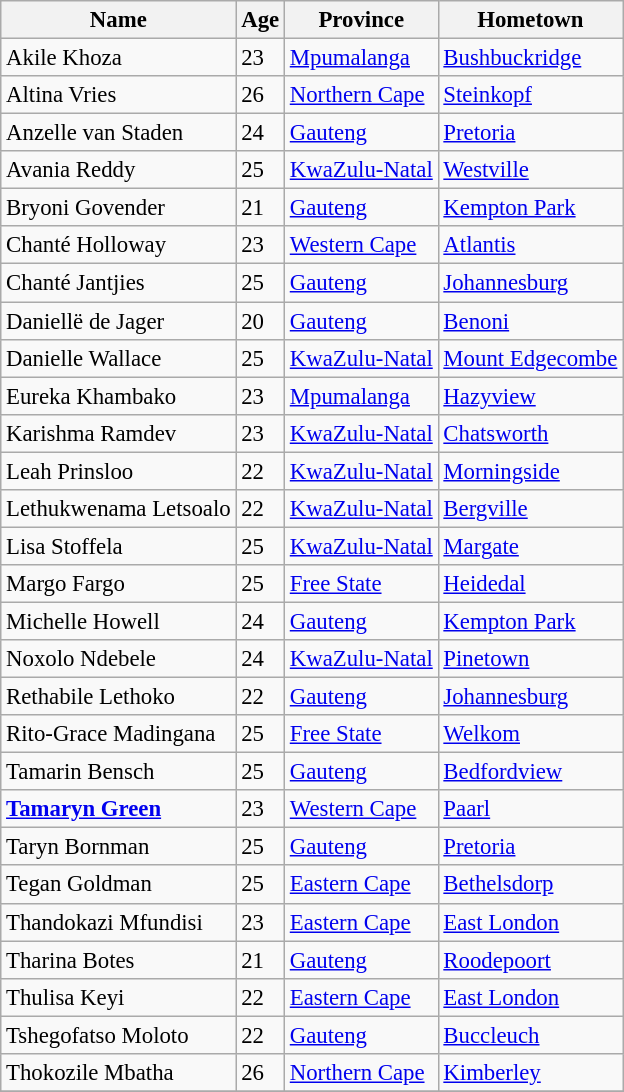<table class="wikitable sortable" style="font-size: 95%;">
<tr>
<th>Name</th>
<th>Age</th>
<th>Province</th>
<th>Hometown</th>
</tr>
<tr>
<td>Akile Khoza</td>
<td>23</td>
<td><a href='#'>Mpumalanga</a></td>
<td><a href='#'>Bushbuckridge</a></td>
</tr>
<tr>
<td>Altina Vries</td>
<td>26</td>
<td><a href='#'>Northern Cape</a></td>
<td><a href='#'>Steinkopf</a></td>
</tr>
<tr>
<td>Anzelle van Staden</td>
<td>24</td>
<td><a href='#'>Gauteng</a></td>
<td><a href='#'>Pretoria</a></td>
</tr>
<tr>
<td>Avania Reddy</td>
<td>25</td>
<td><a href='#'>KwaZulu-Natal</a></td>
<td><a href='#'>Westville</a></td>
</tr>
<tr>
<td>Bryoni Govender</td>
<td>21</td>
<td><a href='#'>Gauteng</a></td>
<td><a href='#'>Kempton Park</a></td>
</tr>
<tr>
<td>Chanté Holloway</td>
<td>23</td>
<td><a href='#'>Western Cape</a></td>
<td><a href='#'>Atlantis</a></td>
</tr>
<tr>
<td>Chanté Jantjies</td>
<td>25</td>
<td><a href='#'>Gauteng</a></td>
<td><a href='#'>Johannesburg</a></td>
</tr>
<tr>
<td>Daniellë de Jager</td>
<td>20</td>
<td><a href='#'>Gauteng</a></td>
<td><a href='#'>Benoni</a></td>
</tr>
<tr>
<td>Danielle Wallace</td>
<td>25</td>
<td><a href='#'>KwaZulu-Natal</a></td>
<td><a href='#'>Mount Edgecombe</a></td>
</tr>
<tr>
<td>Eureka Khambako</td>
<td>23</td>
<td><a href='#'>Mpumalanga</a></td>
<td><a href='#'>Hazyview</a></td>
</tr>
<tr>
<td>Karishma Ramdev</td>
<td>23</td>
<td><a href='#'>KwaZulu-Natal</a></td>
<td><a href='#'>Chatsworth</a></td>
</tr>
<tr>
<td>Leah Prinsloo</td>
<td>22</td>
<td><a href='#'>KwaZulu-Natal</a></td>
<td><a href='#'>Morningside</a></td>
</tr>
<tr>
<td>Lethukwenama Letsoalo</td>
<td>22</td>
<td><a href='#'>KwaZulu-Natal</a></td>
<td><a href='#'>Bergville</a></td>
</tr>
<tr>
<td>Lisa Stoffela</td>
<td>25</td>
<td><a href='#'>KwaZulu-Natal</a></td>
<td><a href='#'>Margate</a></td>
</tr>
<tr>
<td>Margo Fargo</td>
<td>25</td>
<td><a href='#'>Free State</a></td>
<td><a href='#'>Heidedal</a></td>
</tr>
<tr>
<td>Michelle Howell</td>
<td>24</td>
<td><a href='#'>Gauteng</a></td>
<td><a href='#'>Kempton Park</a></td>
</tr>
<tr>
<td>Noxolo Ndebele</td>
<td>24</td>
<td><a href='#'>KwaZulu-Natal</a></td>
<td><a href='#'>Pinetown</a></td>
</tr>
<tr>
<td>Rethabile Lethoko</td>
<td>22</td>
<td><a href='#'>Gauteng</a></td>
<td><a href='#'>Johannesburg</a></td>
</tr>
<tr>
<td>Rito-Grace Madingana</td>
<td>25</td>
<td><a href='#'>Free State</a></td>
<td><a href='#'>Welkom</a></td>
</tr>
<tr>
<td>Tamarin Bensch</td>
<td>25</td>
<td><a href='#'>Gauteng</a></td>
<td><a href='#'>Bedfordview</a></td>
</tr>
<tr>
<td><strong><a href='#'>Tamaryn Green</a></strong></td>
<td>23</td>
<td><a href='#'>Western Cape</a></td>
<td><a href='#'>Paarl</a></td>
</tr>
<tr>
<td>Taryn Bornman</td>
<td>25</td>
<td><a href='#'>Gauteng</a></td>
<td><a href='#'>Pretoria</a></td>
</tr>
<tr>
<td>Tegan Goldman</td>
<td>25</td>
<td><a href='#'>Eastern Cape</a></td>
<td><a href='#'>Bethelsdorp</a></td>
</tr>
<tr>
<td>Thandokazi Mfundisi</td>
<td>23</td>
<td><a href='#'>Eastern Cape</a></td>
<td><a href='#'>East London</a></td>
</tr>
<tr>
<td>Tharina Botes</td>
<td>21</td>
<td><a href='#'>Gauteng</a></td>
<td><a href='#'>Roodepoort</a></td>
</tr>
<tr>
<td>Thulisa Keyi</td>
<td>22</td>
<td><a href='#'>Eastern Cape</a></td>
<td><a href='#'>East London</a></td>
</tr>
<tr>
<td>Tshegofatso Moloto</td>
<td>22</td>
<td><a href='#'>Gauteng</a></td>
<td><a href='#'>Buccleuch</a></td>
</tr>
<tr>
<td>Thokozile Mbatha</td>
<td>26</td>
<td><a href='#'>Northern Cape</a></td>
<td><a href='#'>Kimberley</a></td>
</tr>
<tr>
</tr>
</table>
